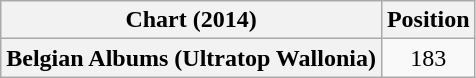<table class="wikitable plainrowheaders" style="text-align:center">
<tr>
<th scope="col">Chart (2014)</th>
<th scope="col">Position</th>
</tr>
<tr>
<th scope="row">Belgian Albums (Ultratop Wallonia)</th>
<td>183</td>
</tr>
</table>
